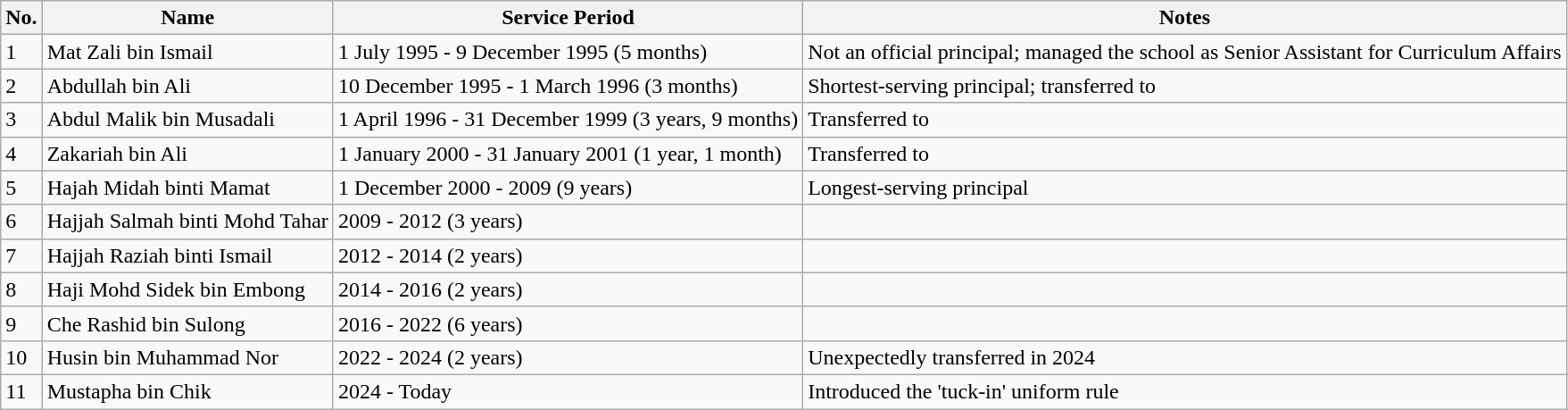<table class="wikitable">
<tr>
<th>No.</th>
<th>Name</th>
<th>Service Period</th>
<th>Notes</th>
</tr>
<tr>
<td>1</td>
<td>Mat Zali bin Ismail</td>
<td>1 July 1995 - 9 December 1995 (5 months)</td>
<td>Not an official principal; managed the school as Senior Assistant for Curriculum Affairs</td>
</tr>
<tr>
<td>2</td>
<td>Abdullah bin Ali</td>
<td>10 December 1995 - 1 March 1996 (3 months)</td>
<td>Shortest-serving principal; transferred to </td>
</tr>
<tr>
<td>3</td>
<td>Abdul Malik bin Musadali</td>
<td>1 April 1996 - 31 December 1999 (3 years, 9 months)</td>
<td>Transferred to </td>
</tr>
<tr>
<td>4</td>
<td>Zakariah bin Ali</td>
<td>1 January 2000 - 31 January 2001 (1 year, 1 month)</td>
<td>Transferred to </td>
</tr>
<tr>
<td>5</td>
<td>Hajah Midah binti Mamat</td>
<td>1 December 2000 - 2009 (9 years)</td>
<td>Longest-serving principal</td>
</tr>
<tr>
<td>6</td>
<td>Hajjah Salmah binti Mohd Tahar</td>
<td>2009 - 2012 (3 years)</td>
<td></td>
</tr>
<tr>
<td>7</td>
<td>Hajjah Raziah binti Ismail</td>
<td>2012 - 2014 (2 years)</td>
<td></td>
</tr>
<tr>
<td>8</td>
<td>Haji Mohd Sidek bin Embong</td>
<td>2014 - 2016 (2 years)</td>
<td></td>
</tr>
<tr>
<td>9</td>
<td>Che Rashid bin Sulong</td>
<td>2016 - 2022 (6 years)</td>
<td></td>
</tr>
<tr>
<td>10</td>
<td>Husin bin Muhammad Nor</td>
<td>2022 - 2024 (2 years)</td>
<td>Unexpectedly transferred in 2024</td>
</tr>
<tr>
<td>11</td>
<td>Mustapha bin Chik</td>
<td>2024 - Today</td>
<td>Introduced the 'tuck-in' uniform rule</td>
</tr>
</table>
